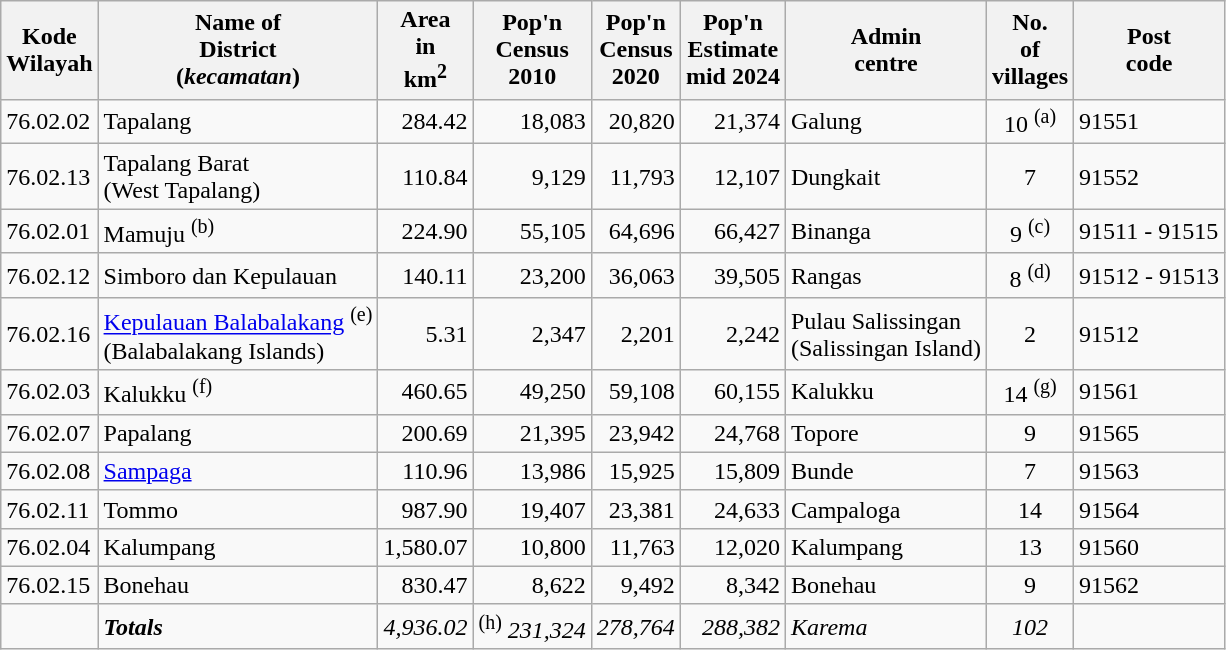<table class="sortable wikitable">
<tr>
<th>Kode <br>Wilayah</th>
<th>Name of<br>District<br>(<em>kecamatan</em>)</th>
<th>Area <br>in<br>km<sup>2</sup></th>
<th>Pop'n<br>Census<br>2010</th>
<th>Pop'n<br>Census<br>2020</th>
<th>Pop'n<br>Estimate<br>mid 2024</th>
<th>Admin<br>centre</th>
<th>No.<br>of<br>villages</th>
<th>Post<br>code</th>
</tr>
<tr>
<td>76.02.02</td>
<td>Tapalang</td>
<td align="right">284.42</td>
<td align="right">18,083</td>
<td align="right">20,820</td>
<td align="right">21,374</td>
<td>Galung</td>
<td align="center">10 <sup>(a)</sup></td>
<td>91551</td>
</tr>
<tr>
<td>76.02.13</td>
<td>Tapalang Barat <br>(West Tapalang)</td>
<td align="right">110.84</td>
<td align="right">9,129</td>
<td align="right">11,793</td>
<td align="right">12,107</td>
<td>Dungkait</td>
<td align="center">7</td>
<td>91552</td>
</tr>
<tr>
<td>76.02.01</td>
<td>Mamuju <sup>(b)</sup></td>
<td align="right">224.90</td>
<td align="right">55,105</td>
<td align="right">64,696</td>
<td align="right">66,427</td>
<td>Binanga</td>
<td align="center">9 <sup>(c)</sup></td>
<td>91511 - 91515</td>
</tr>
<tr>
<td>76.02.12</td>
<td>Simboro dan Kepulauan</td>
<td align="right">140.11</td>
<td align="right">23,200</td>
<td align="right">36,063</td>
<td align="right">39,505</td>
<td>Rangas</td>
<td align="center">8 <sup>(d)</sup></td>
<td>91512 - 91513</td>
</tr>
<tr>
<td>76.02.16</td>
<td><a href='#'>Kepulauan Balabalakang</a> <sup>(e)</sup> <br>(Balabalakang Islands)</td>
<td align="right">5.31</td>
<td align="right">2,347</td>
<td align="right">2,201</td>
<td align="right">2,242</td>
<td>Pulau Salissingan<br>(Salissingan Island)</td>
<td align="center">2</td>
<td>91512</td>
</tr>
<tr>
<td>76.02.03</td>
<td>Kalukku <sup>(f)</sup></td>
<td align="right">460.65</td>
<td align="right">49,250</td>
<td align="right">59,108</td>
<td align="right">60,155</td>
<td>Kalukku</td>
<td align="center">14 <sup>(g)</sup></td>
<td>91561</td>
</tr>
<tr>
<td>76.02.07</td>
<td>Papalang</td>
<td align="right">200.69</td>
<td align="right">21,395</td>
<td align="right">23,942</td>
<td align="right">24,768</td>
<td>Topore</td>
<td align="center">9</td>
<td>91565</td>
</tr>
<tr>
<td>76.02.08</td>
<td><a href='#'>Sampaga</a></td>
<td align="right">110.96</td>
<td align="right">13,986</td>
<td align="right">15,925</td>
<td align="right">15,809</td>
<td>Bunde</td>
<td align="center">7</td>
<td>91563</td>
</tr>
<tr>
<td>76.02.11</td>
<td>Tommo</td>
<td align="right">987.90</td>
<td align="right">19,407</td>
<td align="right">23,381</td>
<td align="right">24,633</td>
<td>Campaloga</td>
<td align="center">14</td>
<td>91564</td>
</tr>
<tr>
<td>76.02.04</td>
<td>Kalumpang</td>
<td align="right">1,580.07</td>
<td align="right">10,800</td>
<td align="right">11,763</td>
<td align="right">12,020</td>
<td>Kalumpang</td>
<td align="center">13</td>
<td>91560</td>
</tr>
<tr>
<td>76.02.15</td>
<td>Bonehau</td>
<td align="right">830.47</td>
<td align="right">8,622</td>
<td align="right">9,492</td>
<td align="right">8,342</td>
<td>Bonehau</td>
<td align="center">9</td>
<td>91562</td>
</tr>
<tr>
<td></td>
<td><strong><em>Totals</em></strong></td>
<td align="right"><em>4,936.02</em></td>
<td align="right"><sup>(h)</sup> <em>231,324</em></td>
<td align="right"><em>278,764</em></td>
<td align="right"><em>288,382</em></td>
<td><em>Karema</em></td>
<td align="center"><em>102</em></td>
<td></td>
</tr>
</table>
